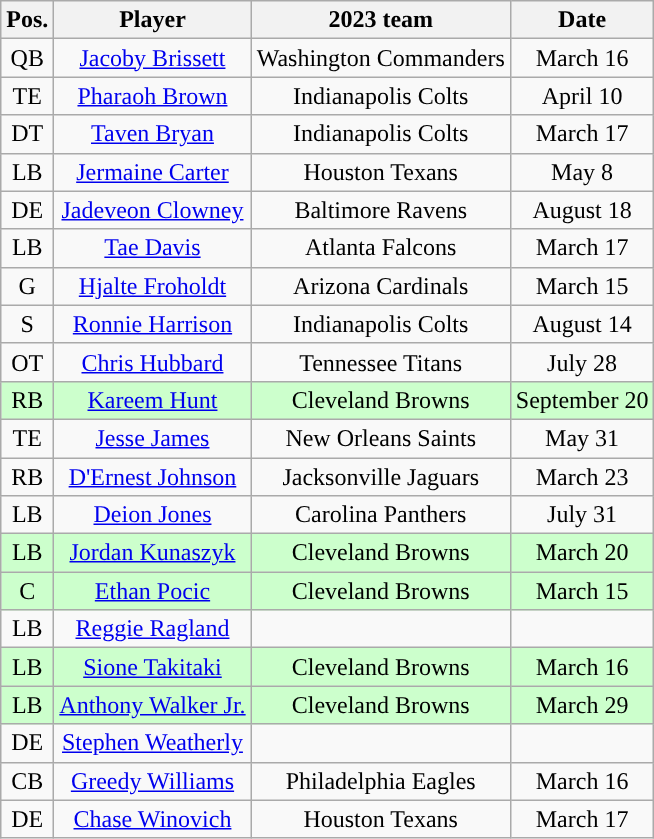<table class="wikitable" style="text-align:center">
<tr>
<th>Pos.</th>
<th>Player</th>
<th>2023 team</th>
<th>Date</th>
</tr>
<tr>
<td>QB</td>
<td><a href='#'>Jacoby Brissett</a></td>
<td>Washington Commanders</td>
<td>March 16</td>
</tr>
<tr>
<td>TE</td>
<td><a href='#'>Pharaoh Brown</a></td>
<td>Indianapolis Colts</td>
<td>April 10</td>
</tr>
<tr>
<td>DT</td>
<td><a href='#'>Taven Bryan</a></td>
<td>Indianapolis Colts</td>
<td>March 17</td>
</tr>
<tr>
<td>LB</td>
<td><a href='#'>Jermaine Carter</a></td>
<td>Houston Texans</td>
<td>May 8</td>
</tr>
<tr>
<td>DE</td>
<td><a href='#'>Jadeveon Clowney</a></td>
<td>Baltimore Ravens</td>
<td>August 18</td>
</tr>
<tr>
<td>LB</td>
<td><a href='#'>Tae Davis</a></td>
<td>Atlanta Falcons</td>
<td>March 17</td>
</tr>
<tr>
<td>G</td>
<td><a href='#'>Hjalte Froholdt</a></td>
<td>Arizona Cardinals</td>
<td>March 15</td>
</tr>
<tr>
<td>S</td>
<td><a href='#'>Ronnie Harrison</a></td>
<td>Indianapolis Colts</td>
<td>August 14</td>
</tr>
<tr>
<td>OT</td>
<td><a href='#'>Chris Hubbard</a></td>
<td>Tennessee Titans</td>
<td>July 28</td>
</tr>
<tr bgcolor="#ccffcc">
<td>RB</td>
<td><a href='#'>Kareem Hunt</a></td>
<td>Cleveland Browns</td>
<td>September 20</td>
</tr>
<tr>
<td>TE</td>
<td><a href='#'>Jesse James</a></td>
<td>New Orleans Saints</td>
<td>May 31</td>
</tr>
<tr>
<td>RB</td>
<td><a href='#'>D'Ernest Johnson</a></td>
<td>Jacksonville Jaguars</td>
<td>March 23</td>
</tr>
<tr>
<td>LB</td>
<td><a href='#'>Deion Jones</a></td>
<td>Carolina Panthers</td>
<td>July 31</td>
</tr>
<tr bgcolor="#ccffcc">
<td>LB</td>
<td><a href='#'>Jordan Kunaszyk</a></td>
<td>Cleveland Browns</td>
<td>March 20</td>
</tr>
<tr bgcolor="#ccffcc">
<td>C</td>
<td><a href='#'>Ethan Pocic</a></td>
<td>Cleveland Browns</td>
<td>March 15</td>
</tr>
<tr>
<td>LB</td>
<td><a href='#'>Reggie Ragland</a></td>
<td></td>
<td></td>
</tr>
<tr bgcolor="#ccffcc">
<td>LB</td>
<td><a href='#'>Sione Takitaki</a></td>
<td>Cleveland Browns</td>
<td>March 16</td>
</tr>
<tr bgcolor="#ccffcc">
<td>LB</td>
<td><a href='#'>Anthony Walker Jr.</a></td>
<td>Cleveland Browns</td>
<td>March 29</td>
</tr>
<tr>
<td>DE</td>
<td><a href='#'>Stephen Weatherly</a></td>
<td></td>
<td></td>
</tr>
<tr>
<td>CB</td>
<td><a href='#'>Greedy Williams</a></td>
<td>Philadelphia Eagles</td>
<td>March 16</td>
</tr>
<tr>
<td>DE</td>
<td><a href='#'>Chase Winovich</a></td>
<td>Houston Texans</td>
<td>March 17</td>
</tr>
</table>
